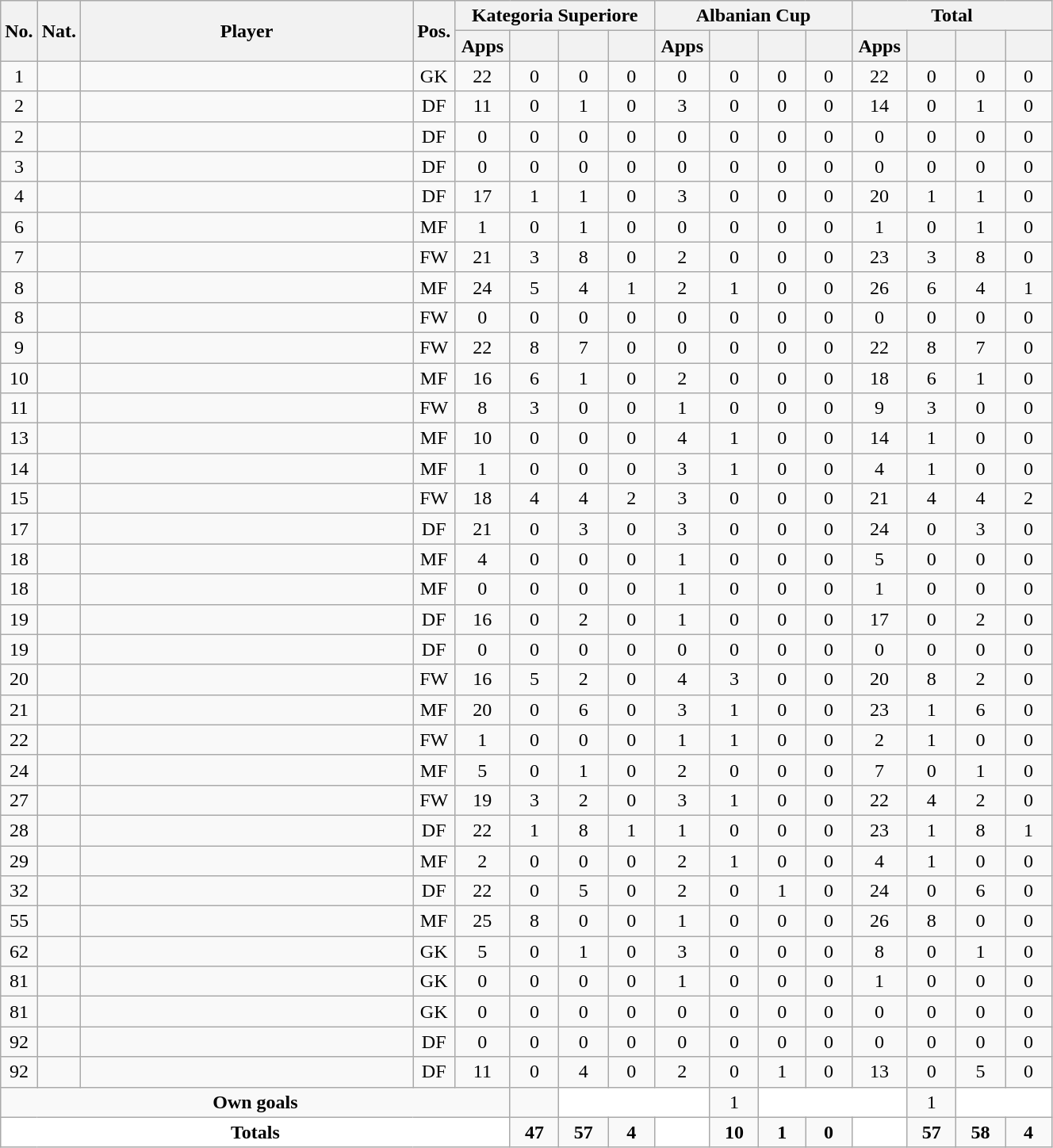<table class="wikitable sortable alternance" style="text-align:center;width:70%">
<tr>
<th rowspan="2" style="width:12px">No.</th>
<th rowspan="2" style="width:12px">Nat.</th>
<th rowspan="2" scope="col" style="width:350px">Player</th>
<th rowspan="2" style="width:12px">Pos.</th>
<th colspan="4">Kategoria Superiore</th>
<th colspan="4">Albanian Cup</th>
<th colspan="4">Total</th>
</tr>
<tr style="text-align:center">
<th width=40>Apps</th>
<th width=40></th>
<th width=40></th>
<th width=40></th>
<th width=40>Apps</th>
<th width=40></th>
<th width=40></th>
<th width=40></th>
<th width=40>Apps</th>
<th width=40></th>
<th width=40></th>
<th width=40></th>
</tr>
<tr>
<td>1</td>
<td></td>
<td></td>
<td>GK</td>
<td>22</td>
<td>0</td>
<td>0</td>
<td>0</td>
<td>0</td>
<td>0</td>
<td>0</td>
<td>0</td>
<td>22</td>
<td>0</td>
<td>0</td>
<td>0</td>
</tr>
<tr>
<td>2</td>
<td></td>
<td></td>
<td>DF</td>
<td>11</td>
<td>0</td>
<td>1</td>
<td>0</td>
<td>3</td>
<td>0</td>
<td>0</td>
<td>0</td>
<td>14</td>
<td>0</td>
<td>1</td>
<td>0</td>
</tr>
<tr>
<td>2</td>
<td></td>
<td></td>
<td>DF</td>
<td>0</td>
<td>0</td>
<td>0</td>
<td>0</td>
<td>0</td>
<td>0</td>
<td>0</td>
<td>0</td>
<td>0</td>
<td>0</td>
<td>0</td>
<td>0</td>
</tr>
<tr>
<td>3</td>
<td></td>
<td></td>
<td>DF</td>
<td>0</td>
<td>0</td>
<td>0</td>
<td>0</td>
<td>0</td>
<td>0</td>
<td>0</td>
<td>0</td>
<td>0</td>
<td>0</td>
<td>0</td>
<td>0</td>
</tr>
<tr>
<td>4</td>
<td></td>
<td></td>
<td>DF</td>
<td>17</td>
<td>1</td>
<td>1</td>
<td>0</td>
<td>3</td>
<td>0</td>
<td>0</td>
<td>0</td>
<td>20</td>
<td>1</td>
<td>1</td>
<td>0</td>
</tr>
<tr>
<td>6</td>
<td></td>
<td></td>
<td>MF</td>
<td>1</td>
<td>0</td>
<td>1</td>
<td>0</td>
<td>0</td>
<td>0</td>
<td>0</td>
<td>0</td>
<td>1</td>
<td>0</td>
<td>1</td>
<td>0</td>
</tr>
<tr>
<td>7</td>
<td></td>
<td></td>
<td>FW</td>
<td>21</td>
<td>3</td>
<td>8</td>
<td>0</td>
<td>2</td>
<td>0</td>
<td>0</td>
<td>0</td>
<td>23</td>
<td>3</td>
<td>8</td>
<td>0</td>
</tr>
<tr>
<td>8</td>
<td></td>
<td></td>
<td>MF</td>
<td>24</td>
<td>5</td>
<td>4</td>
<td>1</td>
<td>2</td>
<td>1</td>
<td>0</td>
<td>0</td>
<td>26</td>
<td>6</td>
<td>4</td>
<td>1</td>
</tr>
<tr>
<td>8</td>
<td></td>
<td></td>
<td>FW</td>
<td>0</td>
<td>0</td>
<td>0</td>
<td>0</td>
<td>0</td>
<td>0</td>
<td>0</td>
<td>0</td>
<td>0</td>
<td>0</td>
<td>0</td>
<td>0</td>
</tr>
<tr>
<td>9</td>
<td></td>
<td></td>
<td>FW</td>
<td>22</td>
<td>8</td>
<td>7</td>
<td>0</td>
<td>0</td>
<td>0</td>
<td>0</td>
<td>0</td>
<td>22</td>
<td>8</td>
<td>7</td>
<td>0</td>
</tr>
<tr>
<td>10</td>
<td></td>
<td></td>
<td>MF</td>
<td>16</td>
<td>6</td>
<td>1</td>
<td>0</td>
<td>2</td>
<td>0</td>
<td>0</td>
<td>0</td>
<td>18</td>
<td>6</td>
<td>1</td>
<td>0</td>
</tr>
<tr>
<td>11</td>
<td></td>
<td></td>
<td>FW</td>
<td>8</td>
<td>3</td>
<td>0</td>
<td>0</td>
<td>1</td>
<td>0</td>
<td>0</td>
<td>0</td>
<td>9</td>
<td>3</td>
<td>0</td>
<td>0</td>
</tr>
<tr>
<td>13</td>
<td></td>
<td></td>
<td>MF</td>
<td>10</td>
<td>0</td>
<td>0</td>
<td>0</td>
<td>4</td>
<td>1</td>
<td>0</td>
<td>0</td>
<td>14</td>
<td>1</td>
<td>0</td>
<td>0</td>
</tr>
<tr>
<td>14</td>
<td></td>
<td></td>
<td>MF</td>
<td>1</td>
<td>0</td>
<td>0</td>
<td>0</td>
<td>3</td>
<td>1</td>
<td>0</td>
<td>0</td>
<td>4</td>
<td>1</td>
<td>0</td>
<td>0</td>
</tr>
<tr>
<td>15</td>
<td></td>
<td></td>
<td>FW</td>
<td>18</td>
<td>4</td>
<td>4</td>
<td>2</td>
<td>3</td>
<td>0</td>
<td>0</td>
<td>0</td>
<td>21</td>
<td>4</td>
<td>4</td>
<td>2</td>
</tr>
<tr>
<td>17</td>
<td></td>
<td></td>
<td>DF</td>
<td>21</td>
<td>0</td>
<td>3</td>
<td>0</td>
<td>3</td>
<td>0</td>
<td>0</td>
<td>0</td>
<td>24</td>
<td>0</td>
<td>3</td>
<td>0</td>
</tr>
<tr>
<td>18</td>
<td></td>
<td></td>
<td>MF</td>
<td>4</td>
<td>0</td>
<td>0</td>
<td>0</td>
<td>1</td>
<td>0</td>
<td>0</td>
<td>0</td>
<td>5</td>
<td>0</td>
<td>0</td>
<td>0</td>
</tr>
<tr>
<td>18</td>
<td></td>
<td></td>
<td>MF</td>
<td>0</td>
<td>0</td>
<td>0</td>
<td>0</td>
<td>1</td>
<td>0</td>
<td>0</td>
<td>0</td>
<td>1</td>
<td>0</td>
<td>0</td>
<td>0</td>
</tr>
<tr>
<td>19</td>
<td></td>
<td></td>
<td>DF</td>
<td>16</td>
<td>0</td>
<td>2</td>
<td>0</td>
<td>1</td>
<td>0</td>
<td>0</td>
<td>0</td>
<td>17</td>
<td>0</td>
<td>2</td>
<td>0</td>
</tr>
<tr>
<td>19</td>
<td></td>
<td></td>
<td>DF</td>
<td>0</td>
<td>0</td>
<td>0</td>
<td>0</td>
<td>0</td>
<td>0</td>
<td>0</td>
<td>0</td>
<td>0</td>
<td>0</td>
<td>0</td>
<td>0</td>
</tr>
<tr>
<td>20</td>
<td></td>
<td></td>
<td>FW</td>
<td>16</td>
<td>5</td>
<td>2</td>
<td>0</td>
<td>4</td>
<td>3</td>
<td>0</td>
<td>0</td>
<td>20</td>
<td>8</td>
<td>2</td>
<td>0</td>
</tr>
<tr>
<td>21</td>
<td></td>
<td></td>
<td>MF</td>
<td>20</td>
<td>0</td>
<td>6</td>
<td>0</td>
<td>3</td>
<td>1</td>
<td>0</td>
<td>0</td>
<td>23</td>
<td>1</td>
<td>6</td>
<td>0</td>
</tr>
<tr>
<td>22</td>
<td></td>
<td></td>
<td>FW</td>
<td>1</td>
<td>0</td>
<td>0</td>
<td>0</td>
<td>1</td>
<td>1</td>
<td>0</td>
<td>0</td>
<td>2</td>
<td>1</td>
<td>0</td>
<td>0</td>
</tr>
<tr>
<td>24</td>
<td></td>
<td></td>
<td>MF</td>
<td>5</td>
<td>0</td>
<td>1</td>
<td>0</td>
<td>2</td>
<td>0</td>
<td>0</td>
<td>0</td>
<td>7</td>
<td>0</td>
<td>1</td>
<td>0</td>
</tr>
<tr>
<td>27</td>
<td></td>
<td></td>
<td>FW</td>
<td>19</td>
<td>3</td>
<td>2</td>
<td>0</td>
<td>3</td>
<td>1</td>
<td>0</td>
<td>0</td>
<td>22</td>
<td>4</td>
<td>2</td>
<td>0</td>
</tr>
<tr>
<td>28</td>
<td></td>
<td></td>
<td>DF</td>
<td>22</td>
<td>1</td>
<td>8</td>
<td>1</td>
<td>1</td>
<td>0</td>
<td>0</td>
<td>0</td>
<td>23</td>
<td>1</td>
<td>8</td>
<td>1</td>
</tr>
<tr>
<td>29</td>
<td></td>
<td></td>
<td>MF</td>
<td>2</td>
<td>0</td>
<td>0</td>
<td>0</td>
<td>2</td>
<td>1</td>
<td>0</td>
<td>0</td>
<td>4</td>
<td>1</td>
<td>0</td>
<td>0</td>
</tr>
<tr>
<td>32</td>
<td></td>
<td></td>
<td>DF</td>
<td>22</td>
<td>0</td>
<td>5</td>
<td>0</td>
<td>2</td>
<td>0</td>
<td>1</td>
<td>0</td>
<td>24</td>
<td>0</td>
<td>6</td>
<td>0</td>
</tr>
<tr>
<td>55</td>
<td></td>
<td></td>
<td>MF</td>
<td>25</td>
<td>8</td>
<td>0</td>
<td>0</td>
<td>1</td>
<td>0</td>
<td>0</td>
<td>0</td>
<td>26</td>
<td>8</td>
<td>0</td>
<td>0</td>
</tr>
<tr>
<td>62</td>
<td></td>
<td></td>
<td>GK</td>
<td>5</td>
<td>0</td>
<td>1</td>
<td>0</td>
<td>3</td>
<td>0</td>
<td>0</td>
<td>0</td>
<td>8</td>
<td>0</td>
<td>1</td>
<td>0</td>
</tr>
<tr>
<td>81</td>
<td></td>
<td></td>
<td>GK</td>
<td>0</td>
<td>0</td>
<td>0</td>
<td>0</td>
<td>1</td>
<td>0</td>
<td>0</td>
<td>0</td>
<td>1</td>
<td>0</td>
<td>0</td>
<td>0</td>
</tr>
<tr>
<td>81</td>
<td></td>
<td></td>
<td>GK</td>
<td>0</td>
<td>0</td>
<td>0</td>
<td>0</td>
<td>0</td>
<td>0</td>
<td>0</td>
<td>0</td>
<td>0</td>
<td>0</td>
<td>0</td>
<td>0</td>
</tr>
<tr>
<td>92</td>
<td></td>
<td></td>
<td>DF</td>
<td>0</td>
<td>0</td>
<td>0</td>
<td>0</td>
<td>0</td>
<td>0</td>
<td>0</td>
<td>0</td>
<td>0</td>
<td>0</td>
<td>0</td>
<td>0</td>
</tr>
<tr>
<td>92</td>
<td></td>
<td></td>
<td>DF</td>
<td>11</td>
<td>0</td>
<td>4</td>
<td>0</td>
<td>2</td>
<td>0</td>
<td>1</td>
<td>0</td>
<td>13</td>
<td>0</td>
<td>5</td>
<td>0</td>
</tr>
<tr class="sortbottom">
<td colspan="5"><strong>Own goals</strong></td>
<td></td>
<td colspan="3" style="background:white;text-align:center"></td>
<td>1</td>
<td colspan="3" style="background:white;text-align:center"></td>
<td>1</td>
<td colspan="2" style="background:white;text-align:center"></td>
</tr>
<tr class="sortbottom">
<td colspan="5" style="background:white;text-align:center"><strong>Totals</strong></td>
<td><strong>47</strong></td>
<td><strong>57</strong></td>
<td><strong>4</strong></td>
<td rowspan="3" style="background:white;text-align:center"></td>
<td><strong>10</strong></td>
<td><strong>1</strong></td>
<td><strong>0</strong></td>
<td rowspan="3" style="background:white;text-align:center"></td>
<td><strong>57</strong></td>
<td><strong>58</strong></td>
<td><strong>4</strong></td>
</tr>
</table>
